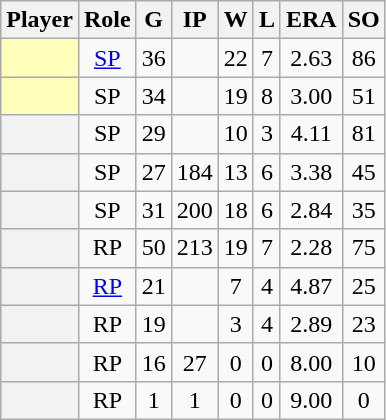<table class="wikitable sortable plainrowheaders" style="text-align:center;">
<tr>
<th>Player</th>
<th>Role</th>
<th>G</th>
<th>IP</th>
<th>W</th>
<th>L</th>
<th>ERA</th>
<th>SO</th>
</tr>
<tr>
<th scope="row" style="text-align:center; background-color: #ffffbb"></th>
<td><a href='#'>SP</a></td>
<td>36</td>
<td></td>
<td>22</td>
<td>7</td>
<td>2.63</td>
<td>86</td>
</tr>
<tr>
<th scope="row" style="text-align:center; background-color: #ffffbb"></th>
<td>SP</td>
<td>34</td>
<td></td>
<td>19</td>
<td>8</td>
<td>3.00</td>
<td>51</td>
</tr>
<tr>
<th scope="row" style="text-align:center"></th>
<td>SP</td>
<td>29</td>
<td></td>
<td>10</td>
<td>3</td>
<td>4.11</td>
<td>81</td>
</tr>
<tr>
<th scope="row" style="text-align:center"></th>
<td>SP</td>
<td>27</td>
<td>184</td>
<td>13</td>
<td>6</td>
<td>3.38</td>
<td>45</td>
</tr>
<tr>
<th scope="row" style="text-align:center"></th>
<td>SP</td>
<td>31</td>
<td>200</td>
<td>18</td>
<td>6</td>
<td>2.84</td>
<td>35</td>
</tr>
<tr>
<th scope="row" style="text-align:center"></th>
<td>RP</td>
<td>50</td>
<td>213</td>
<td>19</td>
<td>7</td>
<td>2.28</td>
<td>75</td>
</tr>
<tr>
<th scope="row" style="text-align:center"></th>
<td><a href='#'>RP</a></td>
<td>21</td>
<td></td>
<td>7</td>
<td>4</td>
<td>4.87</td>
<td>25</td>
</tr>
<tr>
<th scope="row" style="text-align:center"></th>
<td>RP</td>
<td>19</td>
<td></td>
<td>3</td>
<td>4</td>
<td>2.89</td>
<td>23</td>
</tr>
<tr>
<th scope="row" style="text-align:center"></th>
<td>RP</td>
<td>16</td>
<td>27</td>
<td>0</td>
<td>0</td>
<td>8.00</td>
<td>10</td>
</tr>
<tr>
<th scope="row" style="text-align:center"></th>
<td>RP</td>
<td>1</td>
<td>1</td>
<td>0</td>
<td>0</td>
<td>9.00</td>
<td>0</td>
</tr>
</table>
